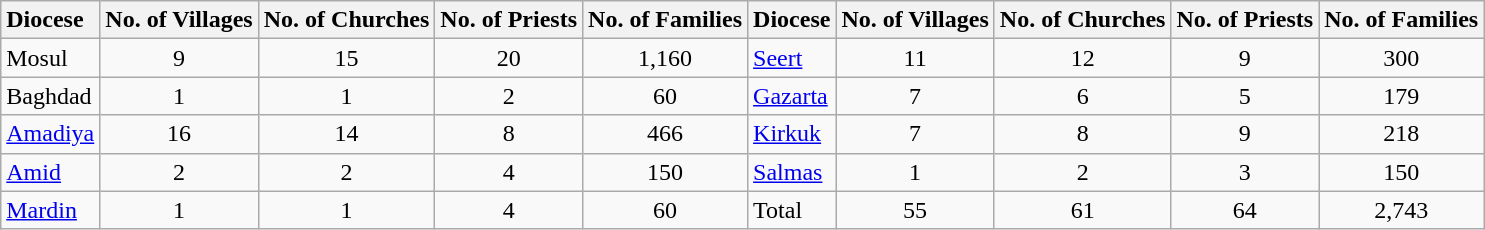<table class="wikitable" style="text-align:center">
<tr>
<th style="text-align:left">Diocese</th>
<th>No. of Villages</th>
<th>No. of Churches</th>
<th>No. of Priests</th>
<th>No. of Families</th>
<th style="text-align:left">Diocese</th>
<th>No. of Villages</th>
<th>No. of Churches</th>
<th>No. of Priests</th>
<th>No. of Families</th>
</tr>
<tr>
<td style="text-align:left">Mosul</td>
<td>9</td>
<td>15</td>
<td>20</td>
<td>1,160</td>
<td style="text-align:left"><a href='#'>Seert</a></td>
<td>11</td>
<td>12</td>
<td>9</td>
<td>300</td>
</tr>
<tr>
<td style="text-align:left">Baghdad</td>
<td>1</td>
<td>1</td>
<td>2</td>
<td>60</td>
<td style="text-align:left"><a href='#'>Gazarta</a></td>
<td>7</td>
<td>6</td>
<td>5</td>
<td>179</td>
</tr>
<tr>
<td style="text-align:left"><a href='#'>Amadiya</a></td>
<td>16</td>
<td>14</td>
<td>8</td>
<td>466</td>
<td style="text-align:left"><a href='#'>Kirkuk</a></td>
<td>7</td>
<td>8</td>
<td>9</td>
<td>218</td>
</tr>
<tr>
<td style="text-align:left"><a href='#'>Amid</a></td>
<td>2</td>
<td>2</td>
<td>4</td>
<td>150</td>
<td style="text-align:left"><a href='#'>Salmas</a></td>
<td>1</td>
<td>2</td>
<td>3</td>
<td>150</td>
</tr>
<tr>
<td style="text-align:left"><a href='#'>Mardin</a></td>
<td>1</td>
<td>1</td>
<td>4</td>
<td>60</td>
<td style="text-align:left">Total</td>
<td>55</td>
<td>61</td>
<td>64</td>
<td>2,743</td>
</tr>
</table>
